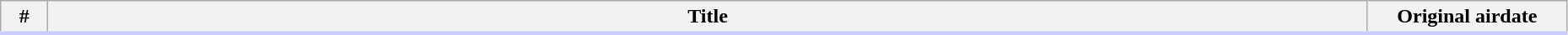<table class="wikitable" width="98%">
<tr style="border-bottom: 3px solid #CCF">
<th width="30">#</th>
<th>Title</th>
<th width="150">Original airdate<br>
























</th>
</tr>
</table>
